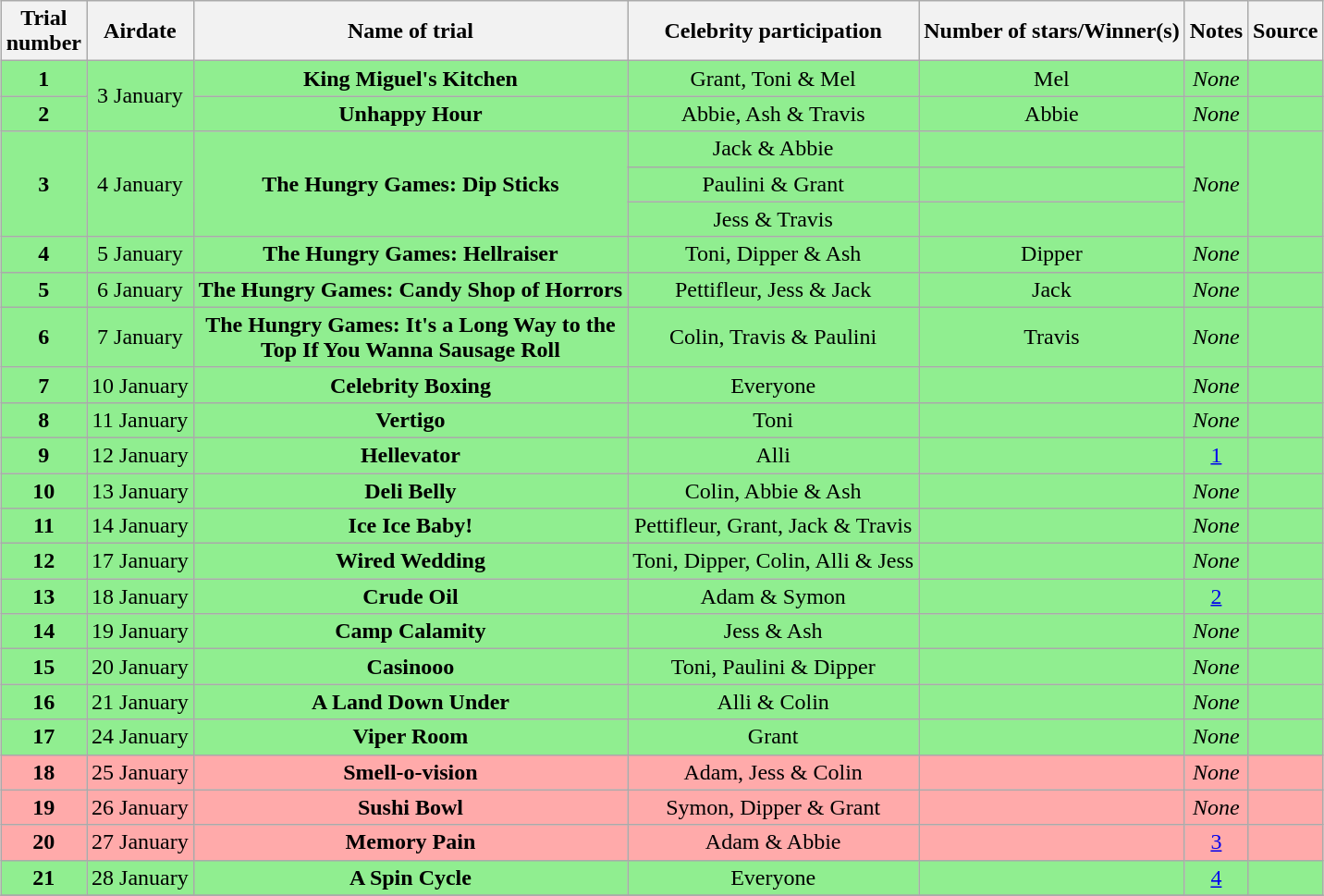<table class="wikitable" style="margin:auto; text-align:center;">
<tr>
<th scope="col">Trial<br>number</th>
<th scope="col">Airdate</th>
<th scope="col">Name of trial</th>
<th scope="col">Celebrity participation</th>
<th scope="col">Number of stars/Winner(s)</th>
<th scope="col">Notes</th>
<th scope="col">Source</th>
</tr>
<tr style="background:lightgreen">
<td><strong>1</strong></td>
<td rowspan="2">3 January</td>
<td><strong>King Miguel's Kitchen</strong></td>
<td>Grant, Toni & Mel</td>
<td>Mel</td>
<td><em>None</em></td>
<td></td>
</tr>
<tr style="background:lightgreen">
<td><strong>2</strong></td>
<td><strong>Unhappy Hour</strong></td>
<td>Abbie, Ash & Travis</td>
<td>Abbie</td>
<td><em>None</em></td>
<td></td>
</tr>
<tr style="background:lightgreen">
<td rowspan="3"><strong>3</strong></td>
<td rowspan="3">4 January</td>
<td rowspan="3"><strong>The Hungry Games: Dip Sticks</strong></td>
<td>Jack & Abbie</td>
<td></td>
<td rowspan="3"><em>None</em></td>
<td rowspan="3"></td>
</tr>
<tr style="background:lightgreen">
<td>Paulini & Grant</td>
<td></td>
</tr>
<tr style="background:lightgreen">
<td>Jess & Travis</td>
<td></td>
</tr>
<tr style="background:lightgreen">
<td><strong>4</strong></td>
<td>5 January</td>
<td><strong>The Hungry Games: Hellraiser</strong></td>
<td>Toni, Dipper & Ash</td>
<td>Dipper</td>
<td><em>None</em></td>
<td></td>
</tr>
<tr style="background:lightgreen">
<td><strong>5</strong></td>
<td>6 January</td>
<td><strong>The Hungry Games: Candy Shop of Horrors</strong></td>
<td>Pettifleur, Jess & Jack</td>
<td>Jack</td>
<td><em>None</em></td>
<td></td>
</tr>
<tr style="background:lightgreen">
<td><strong>6</strong></td>
<td>7 January</td>
<td><strong>The Hungry Games: It's a Long Way to the<br>Top If You Wanna Sausage Roll</strong></td>
<td>Colin, Travis & Paulini</td>
<td>Travis</td>
<td><em>None</em></td>
<td></td>
</tr>
<tr style="background:lightgreen">
<td><strong>7</strong></td>
<td>10 January</td>
<td><strong>Celebrity Boxing</strong></td>
<td>Everyone</td>
<td></td>
<td><em>None</em></td>
<td></td>
</tr>
<tr style="background:lightgreen">
<td><strong>8</strong></td>
<td>11 January</td>
<td><strong>Vertigo</strong></td>
<td>Toni</td>
<td></td>
<td><em>None</em></td>
<td></td>
</tr>
<tr style="background:lightgreen">
<td><strong>9</strong></td>
<td>12 January</td>
<td><strong>Hellevator</strong></td>
<td>Alli</td>
<td></td>
<td><a href='#'>1</a></td>
<td></td>
</tr>
<tr style="background:lightgreen">
<td><strong>10</strong></td>
<td>13 January</td>
<td><strong>Deli Belly</strong></td>
<td>Colin, Abbie & Ash</td>
<td></td>
<td><em>None</em></td>
<td></td>
</tr>
<tr style="background:lightgreen">
<td><strong>11</strong></td>
<td>14 January</td>
<td><strong>Ice Ice Baby!</strong></td>
<td>Pettifleur, Grant, Jack & Travis</td>
<td></td>
<td><em>None</em></td>
<td></td>
</tr>
<tr style="background:lightgreen">
<td><strong>12</strong></td>
<td>17 January</td>
<td><strong>Wired Wedding</strong></td>
<td>Toni, Dipper, Colin, Alli & Jess</td>
<td></td>
<td><em>None</em></td>
<td></td>
</tr>
<tr style="background:lightgreen">
<td><strong>13</strong></td>
<td>18 January</td>
<td><strong>Crude Oil</strong></td>
<td>Adam & Symon</td>
<td></td>
<td><a href='#'>2</a></td>
<td></td>
</tr>
<tr style="background:lightgreen">
<td><strong>14</strong></td>
<td>19 January</td>
<td><strong>Camp Calamity</strong></td>
<td>Jess & Ash</td>
<td></td>
<td><em>None</em></td>
<td></td>
</tr>
<tr style="background:lightgreen">
<td><strong>15</strong></td>
<td>20 January</td>
<td><strong>Casinooo</strong></td>
<td>Toni, Paulini & Dipper</td>
<td></td>
<td><em>None</em></td>
<td></td>
</tr>
<tr style="background:lightgreen">
<td><strong>16</strong></td>
<td>21 January</td>
<td><strong>A Land Down Under</strong></td>
<td>Alli & Colin</td>
<td></td>
<td><em>None</em></td>
<td></td>
</tr>
<tr style="background:lightgreen">
<td><strong>17</strong></td>
<td>24 January</td>
<td><strong>Viper Room</strong></td>
<td>Grant</td>
<td></td>
<td><em>None</em></td>
<td></td>
</tr>
<tr style="background:#FFAAAA">
<td><strong>18</strong></td>
<td>25 January</td>
<td><strong>Smell-o-vision</strong></td>
<td>Adam, Jess & Colin</td>
<td></td>
<td><em>None</em></td>
<td></td>
</tr>
<tr style="background:#FFAAAA">
<td><strong>19</strong></td>
<td>26 January</td>
<td><strong>Sushi Bowl</strong></td>
<td>Symon, Dipper & Grant</td>
<td></td>
<td><em>None</em></td>
<td></td>
</tr>
<tr style="background:#FFAAAA">
<td><strong>20</strong></td>
<td>27 January</td>
<td><strong>Memory Pain</strong></td>
<td>Adam & Abbie</td>
<td></td>
<td><a href='#'>3</a></td>
<td></td>
</tr>
<tr style="background:lightgreen">
<td><strong>21</strong></td>
<td>28 January</td>
<td><strong>A Spin Cycle</strong></td>
<td>Everyone</td>
<td></td>
<td><a href='#'>4</a></td>
<td></td>
</tr>
<tr>
</tr>
</table>
